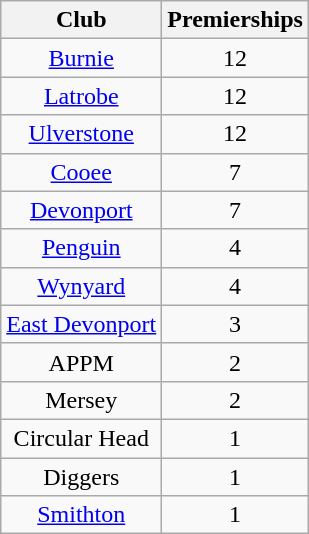<table class="wikitable sortable" style="text-align:center">
<tr>
<th>Club</th>
<th>Premierships</th>
</tr>
<tr>
<td><a href='#'>Burnie</a></td>
<td>12</td>
</tr>
<tr>
<td><a href='#'>Latrobe</a></td>
<td>12</td>
</tr>
<tr>
<td><a href='#'>Ulverstone</a></td>
<td>12</td>
</tr>
<tr>
<td><a href='#'>Cooee</a></td>
<td>7</td>
</tr>
<tr>
<td><a href='#'>Devonport</a></td>
<td>7</td>
</tr>
<tr>
<td><a href='#'>Penguin</a></td>
<td>4</td>
</tr>
<tr>
<td><a href='#'>Wynyard</a></td>
<td>4</td>
</tr>
<tr>
<td><a href='#'>East Devonport</a></td>
<td>3</td>
</tr>
<tr>
<td>APPM</td>
<td>2</td>
</tr>
<tr>
<td>Mersey</td>
<td>2</td>
</tr>
<tr>
<td>Circular Head</td>
<td>1</td>
</tr>
<tr>
<td>Diggers</td>
<td>1</td>
</tr>
<tr>
<td><a href='#'>Smithton</a></td>
<td>1</td>
</tr>
</table>
